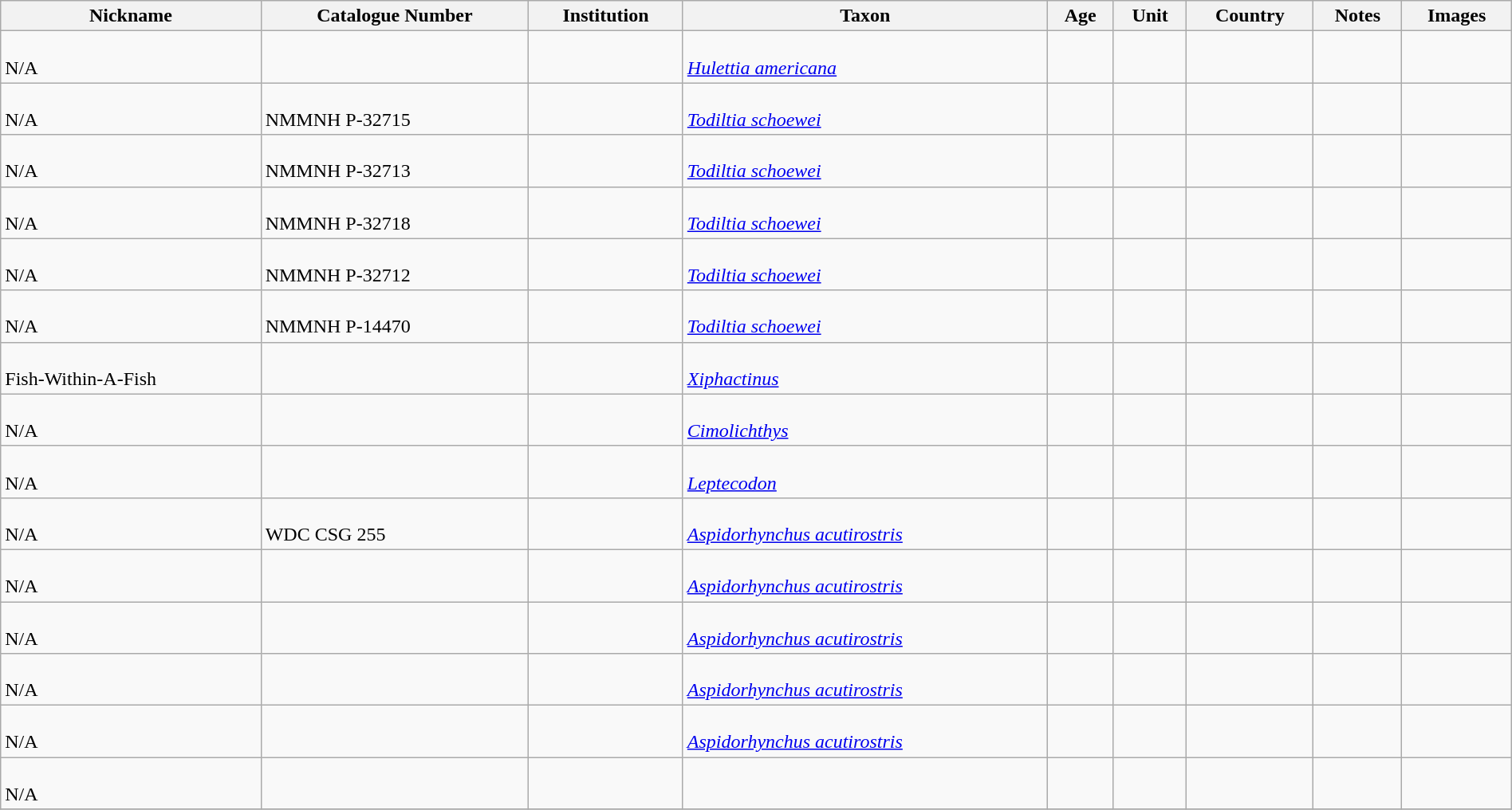<table class="wikitable sortable" align="center" width="100%">
<tr>
<th>Nickname</th>
<th>Catalogue Number</th>
<th>Institution</th>
<th>Taxon</th>
<th>Age</th>
<th>Unit</th>
<th>Country</th>
<th>Notes</th>
<th>Images</th>
</tr>
<tr>
<td><br>N/A</td>
<td></td>
<td></td>
<td><br><em><a href='#'>Hulettia americana</a></em></td>
<td></td>
<td></td>
<td></td>
<td></td>
<td><br></td>
</tr>
<tr>
<td><br>N/A</td>
<td><br>NMMNH P-32715</td>
<td></td>
<td><br><em><a href='#'>Todiltia schoewei</a></em></td>
<td></td>
<td></td>
<td></td>
<td></td>
<td><br></td>
</tr>
<tr>
<td><br>N/A</td>
<td><br>NMMNH P-32713</td>
<td></td>
<td><br><em><a href='#'>Todiltia schoewei</a></em></td>
<td></td>
<td></td>
<td></td>
<td></td>
<td><br></td>
</tr>
<tr>
<td><br>N/A</td>
<td><br>NMMNH P-32718</td>
<td></td>
<td><br><em><a href='#'>Todiltia schoewei</a></em></td>
<td></td>
<td></td>
<td></td>
<td></td>
<td><br></td>
</tr>
<tr>
<td><br>N/A</td>
<td><br>NMMNH P-32712</td>
<td></td>
<td><br><em><a href='#'>Todiltia schoewei</a></em></td>
<td></td>
<td></td>
<td></td>
<td></td>
<td><br></td>
</tr>
<tr>
<td><br>N/A</td>
<td><br>NMMNH P-14470</td>
<td></td>
<td><br><em><a href='#'>Todiltia schoewei</a></em></td>
<td></td>
<td></td>
<td></td>
<td></td>
<td><br></td>
</tr>
<tr>
<td><br>Fish-Within-A-Fish</td>
<td></td>
<td></td>
<td><br><em><a href='#'>Xiphactinus</a></em></td>
<td></td>
<td></td>
<td></td>
<td></td>
<td><br></td>
</tr>
<tr>
<td><br>N/A</td>
<td></td>
<td></td>
<td><br><em><a href='#'>Cimolichthys</a></em></td>
<td></td>
<td></td>
<td></td>
<td></td>
<td><br></td>
</tr>
<tr>
<td><br>N/A</td>
<td></td>
<td></td>
<td><br><em><a href='#'>Leptecodon</a></em></td>
<td></td>
<td></td>
<td></td>
<td></td>
<td><br></td>
</tr>
<tr>
<td><br>N/A</td>
<td><br>WDC CSG 255</td>
<td></td>
<td><br><em><a href='#'>Aspidorhynchus acutirostris</a></em></td>
<td></td>
<td></td>
<td></td>
<td></td>
<td><br></td>
</tr>
<tr>
<td><br>N/A</td>
<td></td>
<td></td>
<td><br><em><a href='#'>Aspidorhynchus acutirostris</a></em></td>
<td></td>
<td></td>
<td></td>
<td></td>
<td><br></td>
</tr>
<tr>
<td><br>N/A</td>
<td></td>
<td></td>
<td><br><em><a href='#'>Aspidorhynchus acutirostris</a></em></td>
<td></td>
<td></td>
<td></td>
<td></td>
<td><br></td>
</tr>
<tr>
<td><br>N/A</td>
<td></td>
<td></td>
<td><br><em><a href='#'>Aspidorhynchus acutirostris</a></em></td>
<td></td>
<td></td>
<td></td>
<td></td>
<td><br></td>
</tr>
<tr>
<td><br>N/A</td>
<td></td>
<td></td>
<td><br><em><a href='#'>Aspidorhynchus acutirostris</a></em></td>
<td></td>
<td></td>
<td></td>
<td></td>
<td><br></td>
</tr>
<tr>
<td><br>N/A</td>
<td></td>
<td></td>
<td></td>
<td></td>
<td></td>
<td></td>
<td></td>
<td><br></td>
</tr>
<tr>
</tr>
</table>
